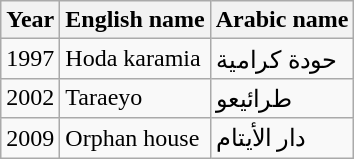<table class="wikitable">
<tr>
<th>Year</th>
<th>English name</th>
<th>Arabic name</th>
</tr>
<tr>
<td>1997</td>
<td>Hoda karamia</td>
<td>حودة كرامية</td>
</tr>
<tr>
<td>2002</td>
<td>Taraeyo</td>
<td>طرائيعو</td>
</tr>
<tr>
<td>2009</td>
<td>Orphan house</td>
<td>دار الأيتام</td>
</tr>
</table>
